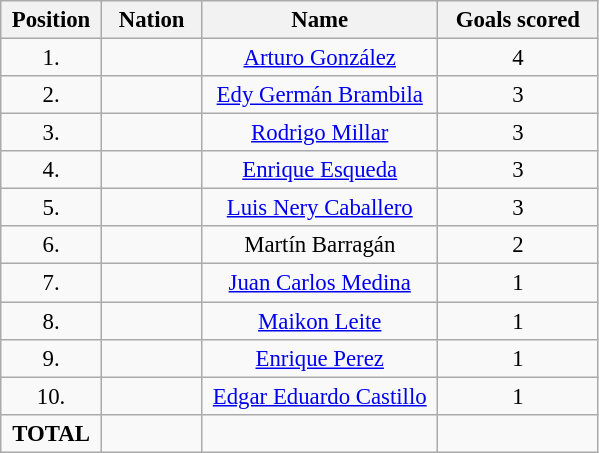<table class="wikitable" style="font-size: 95%; text-align: center;">
<tr>
<th width=60>Position</th>
<th width=60>Nation</th>
<th width=150>Name</th>
<th width=100>Goals scored</th>
</tr>
<tr>
<td>1.</td>
<td></td>
<td><a href='#'>Arturo González</a></td>
<td>4</td>
</tr>
<tr>
<td>2.</td>
<td></td>
<td><a href='#'>Edy Germán Brambila</a></td>
<td>3</td>
</tr>
<tr>
<td>3.</td>
<td></td>
<td><a href='#'>Rodrigo Millar</a></td>
<td>3</td>
</tr>
<tr>
<td>4.</td>
<td></td>
<td><a href='#'>Enrique Esqueda</a></td>
<td>3</td>
</tr>
<tr>
<td>5.</td>
<td></td>
<td><a href='#'>Luis Nery Caballero</a></td>
<td>3</td>
</tr>
<tr>
<td>6.</td>
<td></td>
<td>Martín Barragán</td>
<td>2</td>
</tr>
<tr>
<td>7.</td>
<td></td>
<td><a href='#'>Juan Carlos Medina</a></td>
<td>1</td>
</tr>
<tr>
<td>8.</td>
<td></td>
<td><a href='#'>Maikon Leite</a></td>
<td>1</td>
</tr>
<tr>
<td>9.</td>
<td></td>
<td><a href='#'>Enrique Perez</a></td>
<td>1</td>
</tr>
<tr>
<td>10.</td>
<td></td>
<td><a href='#'>Edgar Eduardo Castillo</a></td>
<td>1</td>
</tr>
<tr>
<td><strong>TOTAL</strong></td>
<td></td>
<td></td>
<td></td>
</tr>
</table>
